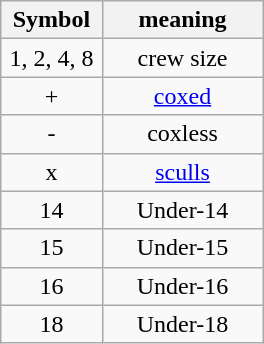<table class="wikitable" style="margin:1em auto; text-align:center;">
<tr>
<th width=60>Symbol</th>
<th width=100>meaning</th>
</tr>
<tr>
<td>1, 2, 4, 8</td>
<td>crew size</td>
</tr>
<tr>
<td>+</td>
<td><a href='#'>coxed</a></td>
</tr>
<tr>
<td>-</td>
<td>coxless</td>
</tr>
<tr>
<td>x</td>
<td><a href='#'>sculls</a></td>
</tr>
<tr>
<td>14</td>
<td>Under-14</td>
</tr>
<tr>
<td>15</td>
<td>Under-15</td>
</tr>
<tr>
<td>16</td>
<td>Under-16</td>
</tr>
<tr>
<td>18</td>
<td>Under-18</td>
</tr>
</table>
